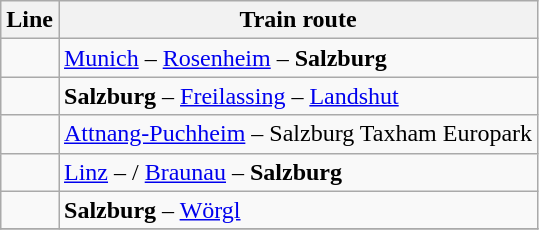<table class="wikitable">
<tr class="hintergrundfarbe5">
<th>Line</th>
<th>Train route</th>
</tr>
<tr>
<td></td>
<td><a href='#'>Munich</a> – <a href='#'>Rosenheim</a> – <strong>Salzburg</strong></td>
</tr>
<tr>
<td></td>
<td><strong>Salzburg</strong> – <a href='#'>Freilassing</a> – <a href='#'>Landshut</a></td>
</tr>
<tr>
<td></td>
<td><a href='#'>Attnang-Puchheim</a> – Salzburg Taxham Europark</td>
</tr>
<tr>
<td></td>
<td><a href='#'>Linz</a> – / <a href='#'>Braunau</a> – <strong>Salzburg</strong></td>
</tr>
<tr>
<td></td>
<td><strong>Salzburg</strong> – <a href='#'>Wörgl</a></td>
</tr>
<tr>
</tr>
</table>
